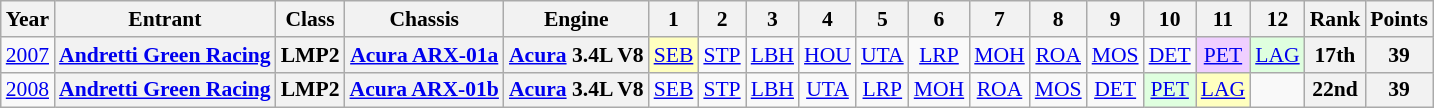<table class="wikitable" style="text-align:center; font-size:90%">
<tr>
<th>Year</th>
<th>Entrant</th>
<th>Class</th>
<th>Chassis</th>
<th>Engine</th>
<th>1</th>
<th>2</th>
<th>3</th>
<th>4</th>
<th>5</th>
<th>6</th>
<th>7</th>
<th>8</th>
<th>9</th>
<th>10</th>
<th>11</th>
<th>12</th>
<th>Rank</th>
<th>Points</th>
</tr>
<tr>
<td><a href='#'>2007</a></td>
<th><a href='#'>Andretti Green Racing</a></th>
<th>LMP2</th>
<th><a href='#'>Acura ARX-01a</a></th>
<th><a href='#'>Acura</a> 3.4L V8</th>
<td style="background:#FFFFBF;"><a href='#'>SEB</a><br></td>
<td><a href='#'>STP</a></td>
<td><a href='#'>LBH</a></td>
<td><a href='#'>HOU</a></td>
<td><a href='#'>UTA</a></td>
<td><a href='#'>LRP</a></td>
<td><a href='#'>MOH</a></td>
<td><a href='#'>ROA</a></td>
<td><a href='#'>MOS</a></td>
<td><a href='#'>DET</a></td>
<td style="background:#EFCFFF;"><a href='#'>PET</a><br></td>
<td style="background:#DFFFDF;"><a href='#'>LAG</a><br></td>
<th>17th</th>
<th>39</th>
</tr>
<tr>
<td><a href='#'>2008</a></td>
<th><a href='#'>Andretti Green Racing</a></th>
<th>LMP2</th>
<th><a href='#'>Acura ARX-01b</a></th>
<th><a href='#'>Acura</a> 3.4L V8</th>
<td><a href='#'>SEB</a></td>
<td><a href='#'>STP</a></td>
<td><a href='#'>LBH</a></td>
<td><a href='#'>UTA</a></td>
<td><a href='#'>LRP</a></td>
<td><a href='#'>MOH</a></td>
<td><a href='#'>ROA</a></td>
<td><a href='#'>MOS</a></td>
<td><a href='#'>DET</a></td>
<td style="background:#DFFFDF;"><a href='#'>PET</a><br></td>
<td style="background:#FFFFBF;"><a href='#'>LAG</a><br></td>
<td></td>
<th>22nd</th>
<th>39</th>
</tr>
</table>
